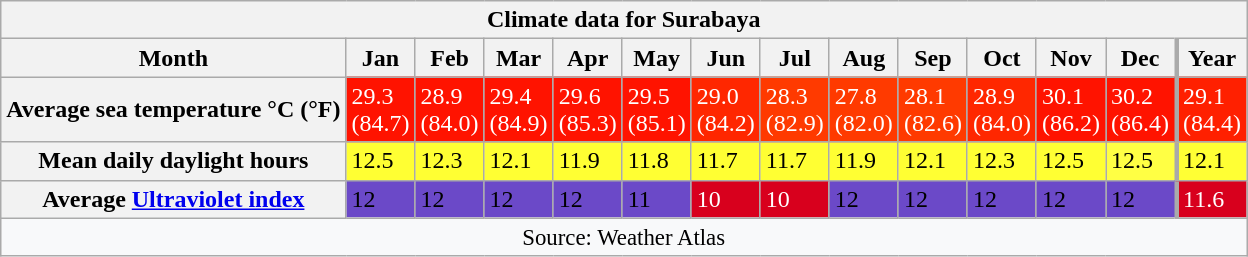<table class="wikitable mw-collapsible">
<tr>
<th Colspan=14>Climate data for Surabaya</th>
</tr>
<tr>
<th>Month</th>
<th>Jan</th>
<th>Feb</th>
<th>Mar</th>
<th>Apr</th>
<th>May</th>
<th>Jun</th>
<th>Jul</th>
<th>Aug</th>
<th>Sep</th>
<th>Oct</th>
<th>Nov</th>
<th>Dec</th>
<th style="border-left-width:medium">Year</th>
</tr>
<tr>
<th>Average sea temperature °C (°F)</th>
<td style="background:#FF1300;color:#FFFFFF;">29.3<br>(84.7)</td>
<td style="background:#FF1300;color:#FFFFFF;">28.9<br>(84.0)</td>
<td style="background:#FF1300;color:#FFFFFF;">29.4<br>(84.9)</td>
<td style="background:#FF1300;color:#FFFFFF;">29.6<br>(85.3)</td>
<td style="background:#FF1300;color:#FFFFFF;">29.5<br>(85.1)</td>
<td style="background:#FF2700;color:#FFFFFF;">29.0<br>(84.2)</td>
<td style="background:#FF3A00;color:#FFFFFF;">28.3<br>(82.9)</td>
<td style="background:#FF3A00;color:#FFFFFF;">27.8<br>(82.0)</td>
<td style="background:#FF3A00;color:#FFFFFF;">28.1<br>(82.6)</td>
<td style="background:#FF2700;color:#FFFFFF;">28.9<br>(84.0)</td>
<td style="background:#FF1300;color:#FFFFFF;">30.1<br>(86.2)</td>
<td style="background:#FF1300;color:#FFFFFF;">30.2<br>(86.4)</td>
<td style="background:#FF2000;color:#FFFFFF;border-left-width:medium">29.1<br>(84.4)</td>
</tr>
<tr>
<th>Mean daily daylight hours</th>
<td style="background:#FFFF33;color:#000000;">12.5</td>
<td style="background:#FFFF33;color:#000000;">12.3</td>
<td style="background:#FFFF33;color:#000000;">12.1</td>
<td style="background:#FFFF33;color:#000000;">11.9</td>
<td style="background:#FFFF33;color:#000000;">11.8</td>
<td style="background:#FFFF33;color:#000000;">11.7</td>
<td style="background:#FFFF33;color:#000000;">11.7</td>
<td style="background:#FFFF33;color:#000000;">11.9</td>
<td style="background:#FFFF33;color:#000000;">12.1</td>
<td style="background:#FFFF33;color:#000000;">12.3</td>
<td style="background:#FFFF33;color:#000000;">12.5</td>
<td style="background:#FFFF44;color:#000000;">12.5</td>
<td style="background:#FFFF34;color:#000000;border-left-width:medium">12.1</td>
</tr>
<tr>
<th>Average <a href='#'>Ultraviolet index</a></th>
<td style="background:#6b49c8;color:#000000;">12</td>
<td style="background:#6b49c8;color:#000000;">12</td>
<td style="background:#6b49c8;color:#000000;">12</td>
<td style="background:#6b49c8;color:#000000;">12</td>
<td style="background:#6b49c8;color:#000000;">11</td>
<td style="background:#d8001d;color:#FFFFFF;">10</td>
<td style="background:#d8001d;color:#FFFFFF;">10</td>
<td style="background:#6b49c8;color:#000000;">12</td>
<td style="background:#6b49c8;color:#000000;">12</td>
<td style="background:#6b49c8;color:#000000;">12</td>
<td style="background:#6b49c8;color:#000000;">12</td>
<td style="background:#6b49c8;color:#000000;">12</td>
<td style="background:#d8001d;color:#FFFFFF;border-left-width:medium">11.6</td>
</tr>
<tr>
<th Colspan=14 style="background:#f8f9fa;font-weight:normal;font-size:95%;">Source: Weather Atlas</th>
</tr>
</table>
